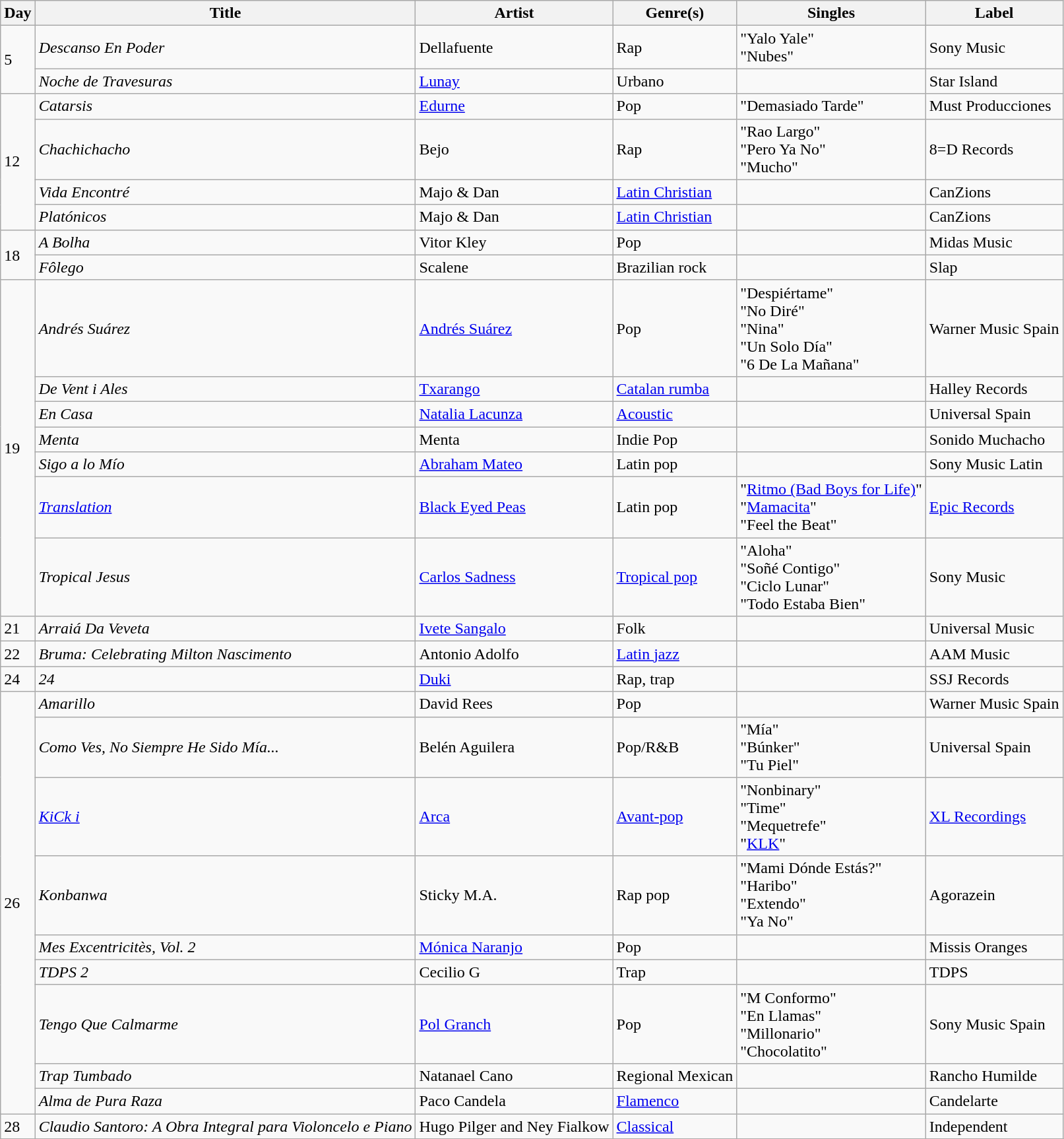<table class="wikitable sortable" style="text-align: left;">
<tr>
<th>Day</th>
<th>Title</th>
<th>Artist</th>
<th>Genre(s)</th>
<th>Singles</th>
<th>Label</th>
</tr>
<tr>
<td rowspan="2">5</td>
<td><em>Descanso En Poder</em></td>
<td>Dellafuente</td>
<td>Rap</td>
<td>"Yalo Yale"<br>"Nubes"</td>
<td>Sony Music</td>
</tr>
<tr>
<td><em>Noche de Travesuras</em></td>
<td><a href='#'>Lunay</a></td>
<td>Urbano</td>
<td></td>
<td>Star Island</td>
</tr>
<tr>
<td rowspan="4">12</td>
<td><em>Catarsis</em></td>
<td><a href='#'>Edurne</a></td>
<td>Pop</td>
<td>"Demasiado Tarde"</td>
<td>Must Producciones</td>
</tr>
<tr>
<td><em>Chachichacho</em></td>
<td>Bejo</td>
<td>Rap</td>
<td>"Rao Largo"<br>"Pero Ya No"<br>"Mucho"</td>
<td>8=D Records</td>
</tr>
<tr>
<td><em>Vida Encontré</em></td>
<td>Majo & Dan</td>
<td><a href='#'>Latin Christian</a></td>
<td></td>
<td>CanZions</td>
</tr>
<tr>
<td><em>Platónicos</em></td>
<td>Majo & Dan</td>
<td><a href='#'>Latin Christian</a></td>
<td></td>
<td>CanZions</td>
</tr>
<tr>
<td rowspan="2">18</td>
<td><em>A Bolha</em></td>
<td>Vitor Kley</td>
<td>Pop</td>
<td></td>
<td>Midas Music</td>
</tr>
<tr>
<td><em>Fôlego</em></td>
<td>Scalene</td>
<td>Brazilian rock</td>
<td></td>
<td>Slap</td>
</tr>
<tr>
<td rowspan="7">19</td>
<td><em>Andrés Suárez</em></td>
<td><a href='#'>Andrés Suárez</a></td>
<td>Pop</td>
<td>"Despiértame"<br>"No Diré"<br>"Nina"<br>"Un Solo Día"<br>"6 De La Mañana"</td>
<td>Warner Music Spain</td>
</tr>
<tr>
<td><em>De Vent i Ales</em></td>
<td><a href='#'>Txarango</a></td>
<td><a href='#'>Catalan rumba</a></td>
<td></td>
<td>Halley Records</td>
</tr>
<tr>
<td><em>En Casa</em></td>
<td><a href='#'>Natalia Lacunza</a></td>
<td><a href='#'>Acoustic</a></td>
<td></td>
<td>Universal Spain</td>
</tr>
<tr>
<td><em>Menta</em></td>
<td>Menta</td>
<td>Indie Pop</td>
<td></td>
<td>Sonido Muchacho</td>
</tr>
<tr>
<td><em>Sigo a lo Mío</em></td>
<td><a href='#'>Abraham Mateo</a></td>
<td>Latin pop</td>
<td></td>
<td>Sony Music Latin</td>
</tr>
<tr>
<td><em><a href='#'>Translation</a></em></td>
<td><a href='#'>Black Eyed Peas</a></td>
<td>Latin pop</td>
<td>"<a href='#'>Ritmo (Bad Boys for Life)</a>"<br>"<a href='#'>Mamacita</a>"<br>"Feel the Beat"</td>
<td><a href='#'>Epic Records</a></td>
</tr>
<tr>
<td><em>Tropical Jesus</em></td>
<td><a href='#'>Carlos Sadness</a></td>
<td><a href='#'>Tropical pop</a></td>
<td>"Aloha"<br>"Soñé Contigo"<br>"Ciclo Lunar"<br>"Todo Estaba Bien"</td>
<td>Sony Music</td>
</tr>
<tr>
<td>21</td>
<td><em>Arraiá Da Veveta</em></td>
<td><a href='#'>Ivete Sangalo</a></td>
<td>Folk</td>
<td></td>
<td>Universal Music</td>
</tr>
<tr>
<td>22</td>
<td><em>Bruma: Celebrating Milton Nascimento</em></td>
<td>Antonio Adolfo</td>
<td><a href='#'>Latin jazz</a></td>
<td></td>
<td>AAM Music</td>
</tr>
<tr>
<td>24</td>
<td><em>24</em></td>
<td><a href='#'>Duki</a></td>
<td>Rap, trap</td>
<td></td>
<td>SSJ Records</td>
</tr>
<tr>
<td rowspan="9">26</td>
<td><em>Amarillo</em></td>
<td>David Rees</td>
<td>Pop</td>
<td></td>
<td>Warner Music Spain</td>
</tr>
<tr>
<td><em>Como Ves, No Siempre He Sido Mía...</em></td>
<td>Belén Aguilera</td>
<td>Pop/R&B</td>
<td>"Mía"<br>"Búnker"<br>"Tu Piel"</td>
<td>Universal Spain</td>
</tr>
<tr>
<td><em><a href='#'>KiCk i</a></em></td>
<td><a href='#'>Arca</a></td>
<td><a href='#'>Avant-pop</a></td>
<td>"Nonbinary"<br>"Time"<br>"Mequetrefe"<br>"<a href='#'>KLK</a>"</td>
<td><a href='#'>XL Recordings</a></td>
</tr>
<tr>
<td><em>Konbanwa</em></td>
<td>Sticky M.A.</td>
<td>Rap pop</td>
<td>"Mami Dónde Estás?"<br>"Haribo"<br>"Extendo"<br>"Ya No"</td>
<td>Agorazein</td>
</tr>
<tr>
<td><em>Mes Excentricitès, Vol. 2</em></td>
<td><a href='#'>Mónica Naranjo</a></td>
<td>Pop</td>
<td></td>
<td>Missis Oranges</td>
</tr>
<tr>
<td><em>TDPS 2</em></td>
<td>Cecilio G</td>
<td>Trap</td>
<td></td>
<td>TDPS</td>
</tr>
<tr>
<td><em>Tengo Que Calmarme</em></td>
<td><a href='#'>Pol Granch</a></td>
<td>Pop</td>
<td>"M Conformo"<br>"En Llamas"<br>"Millonario"<br>"Chocolatito"</td>
<td>Sony Music Spain</td>
</tr>
<tr>
<td><em>Trap Tumbado</em></td>
<td>Natanael Cano</td>
<td>Regional Mexican</td>
<td></td>
<td>Rancho Humilde</td>
</tr>
<tr>
<td><em>Alma de Pura Raza</em></td>
<td>Paco Candela</td>
<td><a href='#'>Flamenco</a></td>
<td></td>
<td>Candelarte</td>
</tr>
<tr>
<td>28</td>
<td><em>Claudio Santoro: A Obra Integral para Violoncelo e Piano</em></td>
<td>Hugo Pilger and Ney Fialkow</td>
<td><a href='#'>Classical</a></td>
<td></td>
<td>Independent</td>
</tr>
<tr>
</tr>
</table>
